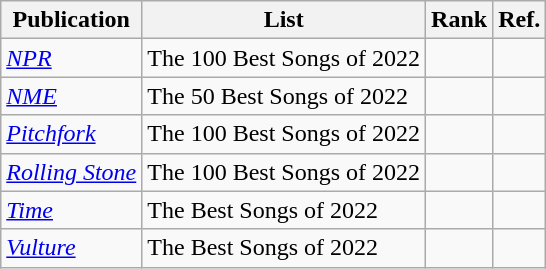<table class="wikitable">
<tr>
<th>Publication</th>
<th>List</th>
<th>Rank</th>
<th>Ref.</th>
</tr>
<tr>
<td><em><a href='#'>NPR</a></em></td>
<td>The 100 Best Songs of 2022</td>
<td></td>
<td></td>
</tr>
<tr>
<td><em><a href='#'>NME</a></em></td>
<td>The 50 Best Songs of 2022</td>
<td></td>
<td></td>
</tr>
<tr>
<td><em><a href='#'>Pitchfork</a></em></td>
<td>The 100 Best Songs of 2022</td>
<td></td>
<td></td>
</tr>
<tr>
<td><em><a href='#'>Rolling Stone</a></em></td>
<td>The 100 Best Songs of 2022</td>
<td></td>
<td></td>
</tr>
<tr>
<td><em><a href='#'>Time</a></em></td>
<td>The Best Songs of 2022</td>
<td></td>
<td></td>
</tr>
<tr>
<td><em><a href='#'>Vulture</a></em></td>
<td>The Best Songs of 2022</td>
<td></td>
<td></td>
</tr>
</table>
